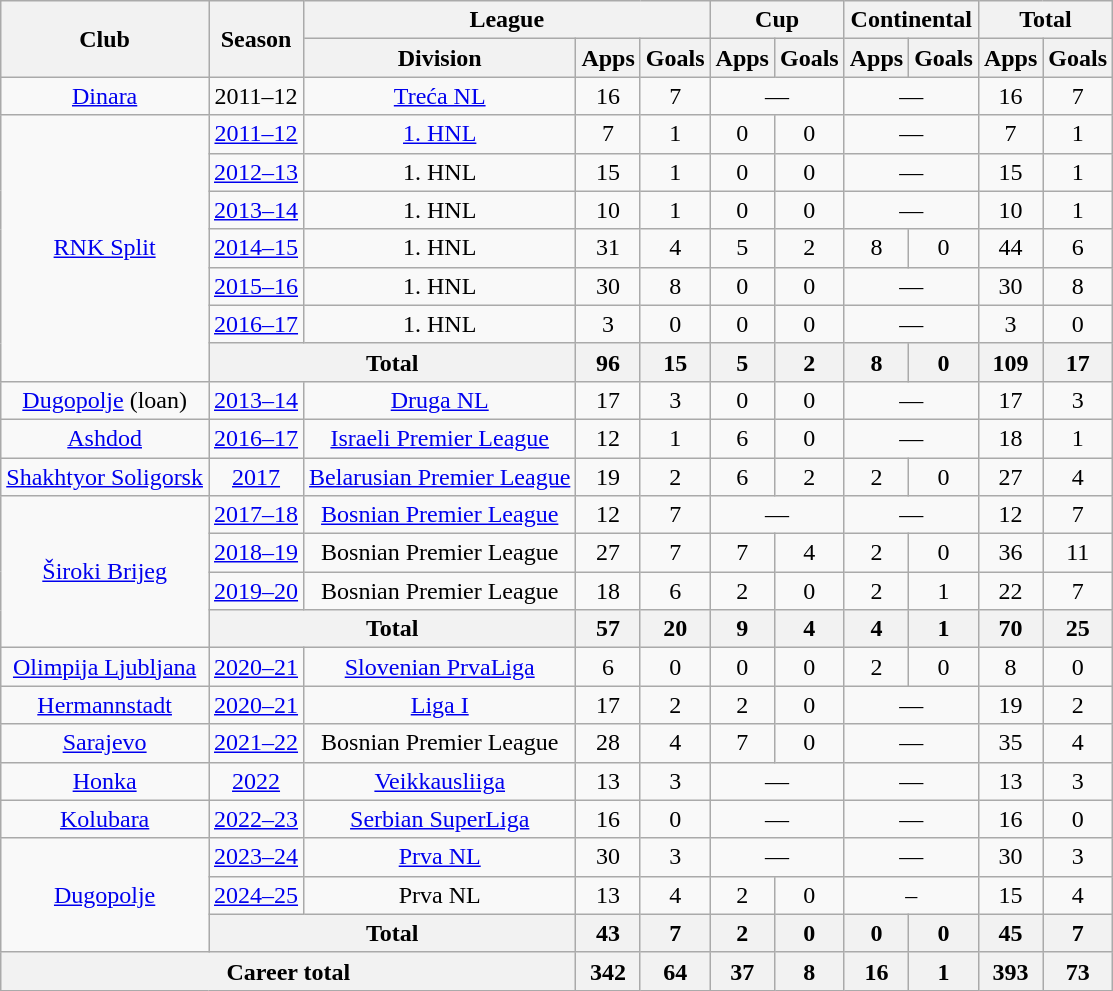<table class=wikitable style="text-align: center">
<tr>
<th rowspan=2>Club</th>
<th rowspan=2>Season</th>
<th colspan=3>League</th>
<th colspan=2>Cup</th>
<th colspan=2>Continental</th>
<th colspan=2>Total</th>
</tr>
<tr>
<th>Division</th>
<th>Apps</th>
<th>Goals</th>
<th>Apps</th>
<th>Goals</th>
<th>Apps</th>
<th>Goals</th>
<th>Apps</th>
<th>Goals</th>
</tr>
<tr>
<td><a href='#'>Dinara</a></td>
<td>2011–12</td>
<td><a href='#'>Treća NL</a></td>
<td>16</td>
<td>7</td>
<td colspan=2>—</td>
<td colspan=2>—</td>
<td>16</td>
<td>7</td>
</tr>
<tr>
<td rowspan=7><a href='#'>RNK Split</a></td>
<td><a href='#'>2011–12</a></td>
<td><a href='#'>1. HNL</a></td>
<td>7</td>
<td>1</td>
<td>0</td>
<td>0</td>
<td colspan=2>—</td>
<td>7</td>
<td>1</td>
</tr>
<tr>
<td><a href='#'>2012–13</a></td>
<td>1. HNL</td>
<td>15</td>
<td>1</td>
<td>0</td>
<td>0</td>
<td colspan=2>—</td>
<td>15</td>
<td>1</td>
</tr>
<tr>
<td><a href='#'>2013–14</a></td>
<td>1. HNL</td>
<td>10</td>
<td>1</td>
<td>0</td>
<td>0</td>
<td colspan=2>—</td>
<td>10</td>
<td>1</td>
</tr>
<tr>
<td><a href='#'>2014–15</a></td>
<td>1. HNL</td>
<td>31</td>
<td>4</td>
<td>5</td>
<td>2</td>
<td>8</td>
<td>0</td>
<td>44</td>
<td>6</td>
</tr>
<tr>
<td><a href='#'>2015–16</a></td>
<td>1. HNL</td>
<td>30</td>
<td>8</td>
<td>0</td>
<td>0</td>
<td colspan=2>—</td>
<td>30</td>
<td>8</td>
</tr>
<tr>
<td><a href='#'>2016–17</a></td>
<td>1. HNL</td>
<td>3</td>
<td>0</td>
<td>0</td>
<td>0</td>
<td colspan=2>—</td>
<td>3</td>
<td>0</td>
</tr>
<tr>
<th colspan=2>Total</th>
<th>96</th>
<th>15</th>
<th>5</th>
<th>2</th>
<th>8</th>
<th>0</th>
<th>109</th>
<th>17</th>
</tr>
<tr>
<td><a href='#'>Dugopolje</a> (loan)</td>
<td><a href='#'>2013–14</a></td>
<td><a href='#'>Druga NL</a></td>
<td>17</td>
<td>3</td>
<td>0</td>
<td>0</td>
<td colspan=2>—</td>
<td>17</td>
<td>3</td>
</tr>
<tr>
<td><a href='#'>Ashdod</a></td>
<td><a href='#'>2016–17</a></td>
<td><a href='#'>Israeli Premier League</a></td>
<td>12</td>
<td>1</td>
<td>6</td>
<td>0</td>
<td colspan=2>—</td>
<td>18</td>
<td>1</td>
</tr>
<tr>
<td><a href='#'>Shakhtyor Soligorsk</a></td>
<td><a href='#'>2017</a></td>
<td><a href='#'>Belarusian Premier League</a></td>
<td>19</td>
<td>2</td>
<td>6</td>
<td>2</td>
<td>2</td>
<td>0</td>
<td>27</td>
<td>4</td>
</tr>
<tr>
<td rowspan=4><a href='#'>Široki Brijeg</a></td>
<td><a href='#'>2017–18</a></td>
<td><a href='#'>Bosnian Premier League</a></td>
<td>12</td>
<td>7</td>
<td colspan=2>—</td>
<td colspan=2>—</td>
<td>12</td>
<td>7</td>
</tr>
<tr>
<td><a href='#'>2018–19</a></td>
<td>Bosnian Premier League</td>
<td>27</td>
<td>7</td>
<td>7</td>
<td>4</td>
<td>2</td>
<td>0</td>
<td>36</td>
<td>11</td>
</tr>
<tr>
<td><a href='#'>2019–20</a></td>
<td>Bosnian Premier League</td>
<td>18</td>
<td>6</td>
<td>2</td>
<td>0</td>
<td>2</td>
<td>1</td>
<td>22</td>
<td>7</td>
</tr>
<tr>
<th colspan=2>Total</th>
<th>57</th>
<th>20</th>
<th>9</th>
<th>4</th>
<th>4</th>
<th>1</th>
<th>70</th>
<th>25</th>
</tr>
<tr>
<td><a href='#'>Olimpija Ljubljana</a></td>
<td><a href='#'>2020–21</a></td>
<td><a href='#'>Slovenian PrvaLiga</a></td>
<td>6</td>
<td>0</td>
<td>0</td>
<td>0</td>
<td>2</td>
<td>0</td>
<td>8</td>
<td>0</td>
</tr>
<tr>
<td><a href='#'>Hermannstadt</a></td>
<td><a href='#'>2020–21</a></td>
<td><a href='#'>Liga I</a></td>
<td>17</td>
<td>2</td>
<td>2</td>
<td>0</td>
<td colspan=2>—</td>
<td>19</td>
<td>2</td>
</tr>
<tr>
<td><a href='#'>Sarajevo</a></td>
<td><a href='#'>2021–22</a></td>
<td>Bosnian Premier League</td>
<td>28</td>
<td>4</td>
<td>7</td>
<td>0</td>
<td colspan=2>—</td>
<td>35</td>
<td>4</td>
</tr>
<tr>
<td><a href='#'>Honka</a></td>
<td><a href='#'>2022</a></td>
<td><a href='#'>Veikkausliiga</a></td>
<td>13</td>
<td>3</td>
<td colspan=2>—</td>
<td colspan=2>—</td>
<td>13</td>
<td>3</td>
</tr>
<tr>
<td><a href='#'>Kolubara</a></td>
<td><a href='#'>2022–23</a></td>
<td><a href='#'>Serbian SuperLiga</a></td>
<td>16</td>
<td>0</td>
<td colspan=2>—</td>
<td colspan=2>—</td>
<td>16</td>
<td>0</td>
</tr>
<tr>
<td rowspan=3><a href='#'>Dugopolje</a></td>
<td><a href='#'>2023–24</a></td>
<td><a href='#'>Prva NL</a></td>
<td>30</td>
<td>3</td>
<td colspan=2>—</td>
<td colspan=2>—</td>
<td>30</td>
<td>3</td>
</tr>
<tr>
<td><a href='#'>2024–25</a></td>
<td>Prva NL</td>
<td>13</td>
<td>4</td>
<td>2</td>
<td>0</td>
<td colspan=2>–</td>
<td>15</td>
<td>4</td>
</tr>
<tr>
<th colspan=2>Total</th>
<th>43</th>
<th>7</th>
<th>2</th>
<th>0</th>
<th>0</th>
<th>0</th>
<th>45</th>
<th>7</th>
</tr>
<tr>
<th colspan=3>Career total</th>
<th>342</th>
<th>64</th>
<th>37</th>
<th>8</th>
<th>16</th>
<th>1</th>
<th>393</th>
<th>73</th>
</tr>
</table>
